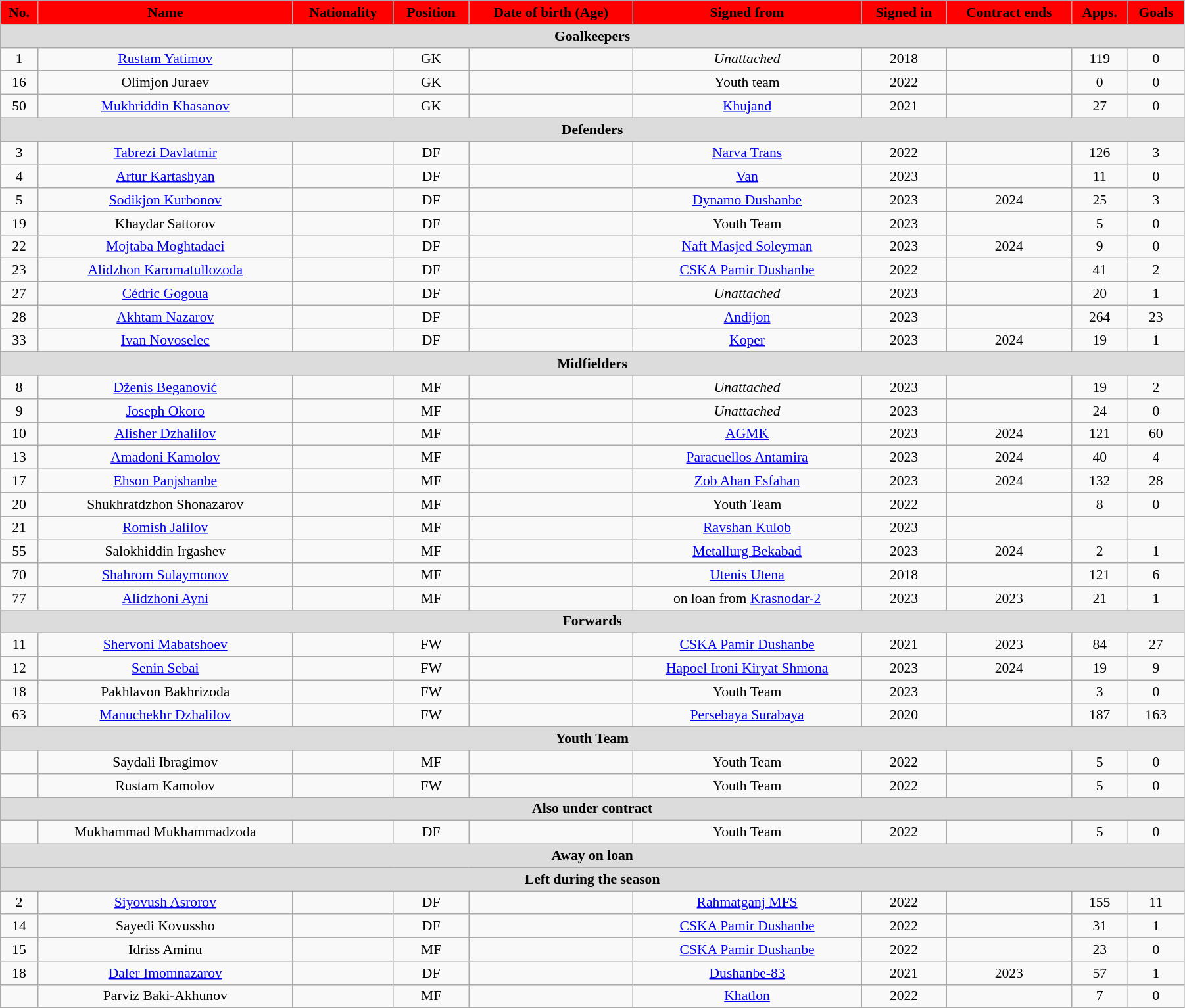<table class="wikitable"  style="text-align:center; font-size:90%; width:95%;">
<tr>
<th style="background:#FF0000; color:#000000; text-align:center;">No.</th>
<th style="background:#FF0000; color:#000000; text-align:center;">Name</th>
<th style="background:#FF0000; color:#000000; text-align:center;">Nationality</th>
<th style="background:#FF0000; color:#000000; text-align:center;">Position</th>
<th style="background:#FF0000; color:#000000; text-align:center;">Date of birth (Age)</th>
<th style="background:#FF0000; color:#000000; text-align:center;">Signed from</th>
<th style="background:#FF0000; color:#000000; text-align:center;">Signed in</th>
<th style="background:#FF0000; color:#000000; text-align:center;">Contract ends</th>
<th style="background:#FF0000; color:#000000; text-align:center;">Apps.</th>
<th style="background:#FF0000; color:#000000; text-align:center;">Goals</th>
</tr>
<tr>
<th colspan="11"  style="background:#dcdcdc; text-align:center;">Goalkeepers</th>
</tr>
<tr>
<td>1</td>
<td><a href='#'>Rustam Yatimov</a></td>
<td></td>
<td>GK</td>
<td></td>
<td><em>Unattached</em></td>
<td>2018</td>
<td></td>
<td>119</td>
<td>0</td>
</tr>
<tr>
<td>16</td>
<td>Olimjon Juraev</td>
<td></td>
<td>GK</td>
<td></td>
<td>Youth team</td>
<td>2022</td>
<td></td>
<td>0</td>
<td>0</td>
</tr>
<tr>
<td>50</td>
<td><a href='#'>Mukhriddin Khasanov</a></td>
<td></td>
<td>GK</td>
<td></td>
<td><a href='#'>Khujand</a></td>
<td>2021</td>
<td></td>
<td>27</td>
<td>0</td>
</tr>
<tr>
<th colspan="11"  style="background:#dcdcdc; text-align:center;">Defenders</th>
</tr>
<tr>
<td>3</td>
<td><a href='#'>Tabrezi Davlatmir</a></td>
<td></td>
<td>DF</td>
<td></td>
<td><a href='#'>Narva Trans</a></td>
<td>2022</td>
<td></td>
<td>126</td>
<td>3</td>
</tr>
<tr>
<td>4</td>
<td><a href='#'>Artur Kartashyan</a></td>
<td></td>
<td>DF</td>
<td></td>
<td><a href='#'>Van</a></td>
<td>2023</td>
<td></td>
<td>11</td>
<td>0</td>
</tr>
<tr>
<td>5</td>
<td><a href='#'>Sodikjon Kurbonov</a></td>
<td></td>
<td>DF</td>
<td></td>
<td><a href='#'>Dynamo Dushanbe</a></td>
<td>2023</td>
<td>2024</td>
<td>25</td>
<td>3</td>
</tr>
<tr>
<td>19</td>
<td>Khaydar Sattorov</td>
<td></td>
<td>DF</td>
<td></td>
<td>Youth Team</td>
<td>2023</td>
<td></td>
<td>5</td>
<td>0</td>
</tr>
<tr>
<td>22</td>
<td><a href='#'>Mojtaba Moghtadaei</a></td>
<td></td>
<td>DF</td>
<td></td>
<td><a href='#'>Naft Masjed Soleyman</a></td>
<td>2023</td>
<td>2024</td>
<td>9</td>
<td>0</td>
</tr>
<tr>
<td>23</td>
<td><a href='#'>Alidzhon Karomatullozoda</a></td>
<td></td>
<td>DF</td>
<td></td>
<td><a href='#'>CSKA Pamir Dushanbe</a></td>
<td>2022</td>
<td></td>
<td>41</td>
<td>2</td>
</tr>
<tr>
<td>27</td>
<td><a href='#'>Cédric Gogoua</a></td>
<td></td>
<td>DF</td>
<td></td>
<td><em>Unattached</em></td>
<td>2023</td>
<td></td>
<td>20</td>
<td>1</td>
</tr>
<tr>
<td>28</td>
<td><a href='#'>Akhtam Nazarov</a></td>
<td></td>
<td>DF</td>
<td></td>
<td><a href='#'>Andijon</a></td>
<td>2023</td>
<td></td>
<td>264</td>
<td>23</td>
</tr>
<tr>
<td>33</td>
<td><a href='#'>Ivan Novoselec</a></td>
<td></td>
<td>DF</td>
<td></td>
<td><a href='#'>Koper</a></td>
<td>2023</td>
<td>2024</td>
<td>19</td>
<td>1</td>
</tr>
<tr>
<th colspan="11"  style="background:#dcdcdc; text-align:center;">Midfielders</th>
</tr>
<tr>
<td>8</td>
<td><a href='#'>Dženis Beganović</a></td>
<td></td>
<td>MF</td>
<td></td>
<td><em>Unattached</em></td>
<td>2023</td>
<td></td>
<td>19</td>
<td>2</td>
</tr>
<tr>
<td>9</td>
<td><a href='#'>Joseph Okoro</a></td>
<td></td>
<td>MF</td>
<td></td>
<td><em>Unattached</em></td>
<td>2023</td>
<td></td>
<td>24</td>
<td>0</td>
</tr>
<tr>
<td>10</td>
<td><a href='#'>Alisher Dzhalilov</a></td>
<td></td>
<td>MF</td>
<td></td>
<td><a href='#'>AGMK</a></td>
<td>2023</td>
<td>2024</td>
<td>121</td>
<td>60</td>
</tr>
<tr>
<td>13</td>
<td><a href='#'>Amadoni Kamolov</a></td>
<td></td>
<td>MF</td>
<td></td>
<td><a href='#'>Paracuellos Antamira</a></td>
<td>2023</td>
<td>2024</td>
<td>40</td>
<td>4</td>
</tr>
<tr>
<td>17</td>
<td><a href='#'>Ehson Panjshanbe</a></td>
<td></td>
<td>MF</td>
<td></td>
<td><a href='#'>Zob Ahan Esfahan</a></td>
<td>2023</td>
<td>2024</td>
<td>132</td>
<td>28</td>
</tr>
<tr>
<td>20</td>
<td>Shukhratdzhon Shonazarov</td>
<td></td>
<td>MF</td>
<td></td>
<td>Youth Team</td>
<td>2022</td>
<td></td>
<td>8</td>
<td>0</td>
</tr>
<tr>
<td>21</td>
<td><a href='#'>Romish Jalilov</a></td>
<td></td>
<td>MF</td>
<td></td>
<td><a href='#'>Ravshan Kulob</a></td>
<td>2023</td>
<td></td>
<td></td>
<td></td>
</tr>
<tr>
<td>55</td>
<td>Salokhiddin Irgashev</td>
<td></td>
<td>MF</td>
<td></td>
<td><a href='#'>Metallurg Bekabad</a></td>
<td>2023</td>
<td>2024</td>
<td>2</td>
<td>1</td>
</tr>
<tr>
<td>70</td>
<td><a href='#'>Shahrom Sulaymonov</a></td>
<td></td>
<td>MF</td>
<td></td>
<td><a href='#'>Utenis Utena</a></td>
<td>2018</td>
<td></td>
<td>121</td>
<td>6</td>
</tr>
<tr>
<td>77</td>
<td><a href='#'>Alidzhoni Ayni</a></td>
<td></td>
<td>MF</td>
<td></td>
<td>on loan from <a href='#'>Krasnodar-2</a></td>
<td>2023</td>
<td>2023</td>
<td>21</td>
<td>1</td>
</tr>
<tr>
<th colspan="11"  style="background:#dcdcdc; text-align:center;">Forwards</th>
</tr>
<tr>
<td>11</td>
<td><a href='#'>Shervoni Mabatshoev</a></td>
<td></td>
<td>FW</td>
<td></td>
<td><a href='#'>CSKA Pamir Dushanbe</a></td>
<td>2021</td>
<td>2023</td>
<td>84</td>
<td>27</td>
</tr>
<tr>
<td>12</td>
<td><a href='#'>Senin Sebai</a></td>
<td></td>
<td>FW</td>
<td></td>
<td><a href='#'>Hapoel Ironi Kiryat Shmona</a></td>
<td>2023</td>
<td>2024</td>
<td>19</td>
<td>9</td>
</tr>
<tr>
<td>18</td>
<td>Pakhlavon Bakhrizoda</td>
<td></td>
<td>FW</td>
<td></td>
<td>Youth Team</td>
<td>2023</td>
<td></td>
<td>3</td>
<td>0</td>
</tr>
<tr>
<td>63</td>
<td><a href='#'>Manuchekhr Dzhalilov</a></td>
<td></td>
<td>FW</td>
<td></td>
<td><a href='#'>Persebaya Surabaya</a></td>
<td>2020</td>
<td></td>
<td>187</td>
<td>163</td>
</tr>
<tr>
<th colspan="11"  style="background:#dcdcdc; text-align:center;">Youth Team</th>
</tr>
<tr>
<td></td>
<td>Saydali Ibragimov</td>
<td></td>
<td>MF</td>
<td></td>
<td>Youth Team</td>
<td>2022</td>
<td></td>
<td>5</td>
<td>0</td>
</tr>
<tr>
<td></td>
<td>Rustam Kamolov</td>
<td></td>
<td>FW</td>
<td></td>
<td>Youth Team</td>
<td>2022</td>
<td></td>
<td>5</td>
<td>0</td>
</tr>
<tr>
<th colspan="11"  style="background:#dcdcdc; text-align:center;">Also under contract</th>
</tr>
<tr>
<td></td>
<td>Mukhammad Mukhammadzoda</td>
<td></td>
<td>DF</td>
<td></td>
<td>Youth Team</td>
<td>2022</td>
<td></td>
<td>5</td>
<td>0</td>
</tr>
<tr>
<th colspan="11"  style="background:#dcdcdc; text-align:center;">Away on loan</th>
</tr>
<tr>
<th colspan="11"  style="background:#dcdcdc; text-align:center;">Left during the season</th>
</tr>
<tr>
<td>2</td>
<td><a href='#'>Siyovush Asrorov</a></td>
<td></td>
<td>DF</td>
<td></td>
<td><a href='#'>Rahmatganj MFS</a></td>
<td>2022</td>
<td></td>
<td>155</td>
<td>11</td>
</tr>
<tr>
<td>14</td>
<td>Sayedi Kovussho</td>
<td></td>
<td>DF</td>
<td></td>
<td><a href='#'>CSKA Pamir Dushanbe</a></td>
<td>2022</td>
<td></td>
<td>31</td>
<td>1</td>
</tr>
<tr>
<td>15</td>
<td>Idriss Aminu</td>
<td></td>
<td>MF</td>
<td></td>
<td><a href='#'>CSKA Pamir Dushanbe</a></td>
<td>2022</td>
<td></td>
<td>23</td>
<td>0</td>
</tr>
<tr>
<td>18</td>
<td><a href='#'>Daler Imomnazarov</a></td>
<td></td>
<td>DF</td>
<td></td>
<td><a href='#'>Dushanbe-83</a></td>
<td>2021</td>
<td>2023</td>
<td>57</td>
<td>1</td>
</tr>
<tr>
<td></td>
<td>Parviz Baki-Akhunov</td>
<td></td>
<td>MF</td>
<td></td>
<td><a href='#'>Khatlon</a></td>
<td>2022</td>
<td></td>
<td>7</td>
<td>0</td>
</tr>
</table>
